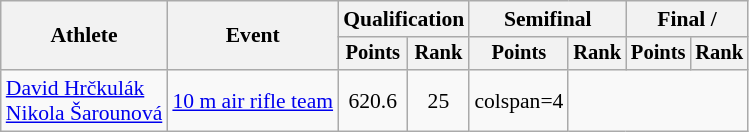<table class="wikitable" style="text-align:center; font-size:90%">
<tr>
<th rowspan="2">Athlete</th>
<th rowspan="2">Event</th>
<th colspan=2>Qualification</th>
<th colspan=2>Semifinal</th>
<th colspan=2>Final / </th>
</tr>
<tr style="font-size:95%">
<th>Points</th>
<th>Rank</th>
<th>Points</th>
<th>Rank</th>
<th>Points</th>
<th>Rank</th>
</tr>
<tr>
<td align=left><a href='#'>David Hrčkulák</a><br><a href='#'>Nikola Šarounová</a></td>
<td align=left><a href='#'>10 m air rifle team</a></td>
<td>620.6</td>
<td>25</td>
<td>colspan=4 </td>
</tr>
</table>
